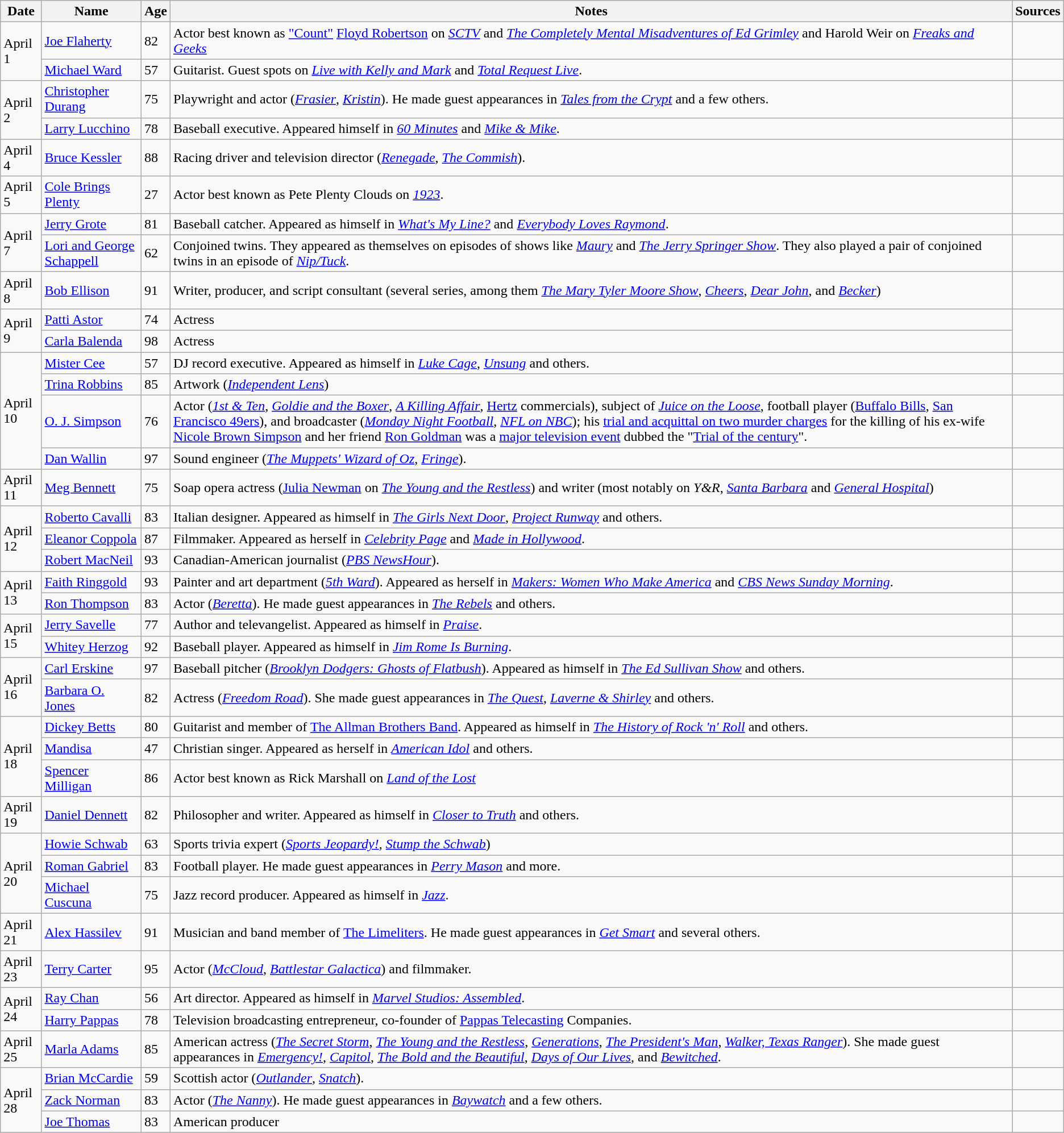<table class="wikitable sortable">
<tr>
<th>Date</th>
<th>Name</th>
<th>Age</th>
<th>Notes</th>
<th>Sources</th>
</tr>
<tr>
<td rowspan="2">April 1</td>
<td><a href='#'>Joe Flaherty</a></td>
<td>82</td>
<td>Actor best known as <a href='#'>"Count"</a> <a href='#'>Floyd Robertson</a> on <a href='#'><em>SCTV</em></a> and <em><a href='#'>The Completely Mental Misadventures of Ed Grimley</a></em> and Harold Weir on <em><a href='#'>Freaks and Geeks</a></em></td>
<td></td>
</tr>
<tr>
<td><a href='#'>Michael Ward</a></td>
<td>57</td>
<td>Guitarist. Guest spots on <em><a href='#'>Live with Kelly and Mark</a></em> and <em><a href='#'>Total Request Live</a></em>.</td>
<td></td>
</tr>
<tr>
<td rowspan="2">April 2</td>
<td><a href='#'>Christopher Durang</a></td>
<td>75</td>
<td>Playwright and actor (<em><a href='#'>Frasier</a></em>, <em><a href='#'>Kristin</a></em>). He made guest appearances in <em><a href='#'>Tales from the Crypt</a></em> and a few others.</td>
<td></td>
</tr>
<tr>
<td><a href='#'>Larry Lucchino</a></td>
<td>78</td>
<td>Baseball executive. Appeared himself in <em><a href='#'>60 Minutes</a></em> and <em><a href='#'>Mike & Mike</a></em>.</td>
<td></td>
</tr>
<tr>
<td>April 4</td>
<td><a href='#'>Bruce Kessler</a></td>
<td>88</td>
<td>Racing driver and television director (<em><a href='#'>Renegade</a></em>, <em><a href='#'>The Commish</a></em>).</td>
<td></td>
</tr>
<tr>
<td>April 5</td>
<td><a href='#'>Cole Brings Plenty</a></td>
<td>27</td>
<td>Actor best known as Pete Plenty Clouds on <em><a href='#'>1923</a></em>.</td>
<td></td>
</tr>
<tr>
<td rowspan="2">April 7</td>
<td><a href='#'>Jerry Grote</a></td>
<td>81</td>
<td>Baseball catcher. Appeared as himself in <em><a href='#'>What's My Line?</a></em> and <em><a href='#'>Everybody Loves Raymond</a></em>.</td>
<td></td>
</tr>
<tr>
<td><a href='#'>Lori and George Schappell</a></td>
<td>62</td>
<td>Conjoined twins. They appeared as themselves on episodes of shows like <em><a href='#'>Maury</a></em> and <em><a href='#'>The Jerry Springer Show</a></em>. They also played a pair of conjoined twins in an episode of <em><a href='#'>Nip/Tuck</a></em>.</td>
<td></td>
</tr>
<tr>
<td>April 8</td>
<td><a href='#'>Bob Ellison</a></td>
<td>91</td>
<td>Writer, producer, and script consultant (several series, among them <em><a href='#'>The Mary Tyler Moore Show</a></em>, <em><a href='#'>Cheers</a></em>, <em><a href='#'>Dear John</a></em>, and <em><a href='#'>Becker</a></em>)</td>
<td></td>
</tr>
<tr>
<td rowspan="2">April 9</td>
<td><a href='#'>Patti Astor</a></td>
<td>74</td>
<td>Actress</td>
</tr>
<tr>
<td><a href='#'>Carla Balenda</a></td>
<td>98</td>
<td>Actress</td>
</tr>
<tr>
<td rowspan="4">April 10</td>
<td><a href='#'>Mister Cee</a></td>
<td>57</td>
<td>DJ record executive. Appeared as himself in <em><a href='#'>Luke Cage</a></em>, <em><a href='#'>Unsung</a></em> and others.</td>
<td></td>
</tr>
<tr>
<td><a href='#'>Trina Robbins</a></td>
<td>85</td>
<td>Artwork (<em><a href='#'>Independent Lens</a></em>)</td>
<td></td>
</tr>
<tr>
<td><a href='#'>O. J. Simpson</a></td>
<td>76</td>
<td>Actor (<em><a href='#'>1st & Ten</a></em>, <em><a href='#'>Goldie and the Boxer</a></em>, <em><a href='#'>A Killing Affair</a></em>, <a href='#'>Hertz</a> commercials), subject of <em><a href='#'>Juice on the Loose</a></em>, football player (<a href='#'>Buffalo Bills</a>, <a href='#'>San Francisco 49ers</a>), and broadcaster (<em><a href='#'>Monday Night Football</a></em>, <em><a href='#'>NFL on NBC</a></em>); his <a href='#'>trial and acquittal on two murder charges</a> for the killing of his ex-wife <a href='#'>Nicole Brown Simpson</a> and her friend <a href='#'>Ron Goldman</a>  was a <a href='#'>major television event</a> dubbed the "<a href='#'>Trial of the century</a>".</td>
<td></td>
</tr>
<tr>
<td><a href='#'>Dan Wallin</a></td>
<td>97</td>
<td>Sound engineer (<em><a href='#'>The Muppets' Wizard of Oz</a></em>, <em><a href='#'>Fringe</a></em>).</td>
<td></td>
</tr>
<tr>
<td>April 11</td>
<td><a href='#'>Meg Bennett</a></td>
<td>75</td>
<td>Soap opera actress (<a href='#'>Julia Newman</a> on <em><a href='#'>The Young and the Restless</a></em>) and writer (most notably on <em>Y&R</em>, <em><a href='#'>Santa Barbara</a></em> and <em><a href='#'>General Hospital</a></em>)</td>
<td></td>
</tr>
<tr>
<td rowspan="3">April 12</td>
<td><a href='#'>Roberto Cavalli</a></td>
<td>83</td>
<td>Italian designer. Appeared as himself in <em><a href='#'>The Girls Next Door</a></em>, <em><a href='#'>Project Runway</a></em> and others.</td>
<td></td>
</tr>
<tr>
<td><a href='#'>Eleanor Coppola</a></td>
<td>87</td>
<td>Filmmaker. Appeared as herself in <em><a href='#'>Celebrity Page</a></em> and <em><a href='#'>Made in Hollywood</a></em>.</td>
<td></td>
</tr>
<tr>
<td><a href='#'>Robert MacNeil</a></td>
<td>93</td>
<td>Canadian-American journalist (<em><a href='#'>PBS NewsHour</a></em>).</td>
<td></td>
</tr>
<tr>
<td rowspan="2">April 13</td>
<td><a href='#'>Faith Ringgold</a></td>
<td>93</td>
<td>Painter and art department (<em><a href='#'>5th Ward</a></em>). Appeared as herself in <em><a href='#'>Makers: Women Who Make America</a></em> and <em><a href='#'>CBS News Sunday Morning</a></em>.</td>
<td></td>
</tr>
<tr>
<td><a href='#'>Ron Thompson</a></td>
<td>83</td>
<td>Actor (<em><a href='#'>Beretta</a></em>). He made guest appearances in <em><a href='#'>The Rebels</a></em> and others.</td>
<td></td>
</tr>
<tr>
<td rowspan="2">April 15</td>
<td><a href='#'>Jerry Savelle</a></td>
<td>77</td>
<td>Author and televangelist. Appeared as himself in <em><a href='#'>Praise</a></em>.</td>
<td></td>
</tr>
<tr>
<td><a href='#'>Whitey Herzog</a></td>
<td>92</td>
<td>Baseball player. Appeared as himself in <em><a href='#'>Jim Rome Is Burning</a></em>.</td>
<td></td>
</tr>
<tr>
<td rowspan="2">April 16</td>
<td><a href='#'>Carl Erskine</a></td>
<td>97</td>
<td>Baseball pitcher (<em><a href='#'>Brooklyn Dodgers: Ghosts of Flatbush</a></em>). Appeared as himself in <em><a href='#'>The Ed Sullivan Show</a></em> and others.</td>
<td></td>
</tr>
<tr>
<td><a href='#'>Barbara O. Jones</a></td>
<td>82</td>
<td>Actress (<em><a href='#'>Freedom Road</a></em>). She made guest appearances in <em><a href='#'>The Quest</a></em>, <em><a href='#'>Laverne & Shirley</a></em> and others.</td>
<td></td>
</tr>
<tr>
<td rowspan="3">April 18</td>
<td><a href='#'>Dickey Betts</a></td>
<td>80</td>
<td>Guitarist and member of <a href='#'>The Allman Brothers Band</a>. Appeared as himself in <em><a href='#'>The History of Rock 'n' Roll</a></em> and others.</td>
<td></td>
</tr>
<tr>
<td><a href='#'>Mandisa</a></td>
<td>47</td>
<td>Christian singer. Appeared as herself in <em><a href='#'>American Idol</a></em> and others.</td>
<td></td>
</tr>
<tr>
<td><a href='#'>Spencer Milligan</a></td>
<td>86</td>
<td>Actor best known as Rick Marshall on <em><a href='#'>Land of the Lost</a></em></td>
<td></td>
</tr>
<tr>
<td>April 19</td>
<td><a href='#'>Daniel Dennett</a></td>
<td>82</td>
<td>Philosopher and writer. Appeared as himself in <em><a href='#'>Closer to Truth</a></em> and others.</td>
<td></td>
</tr>
<tr>
<td rowspan="3">April 20</td>
<td><a href='#'>Howie Schwab</a></td>
<td>63</td>
<td>Sports trivia expert (<em><a href='#'>Sports Jeopardy!</a></em>, <em><a href='#'>Stump the Schwab</a></em>)</td>
<td></td>
</tr>
<tr>
<td><a href='#'>Roman Gabriel</a></td>
<td>83</td>
<td>Football player. He made guest appearances in <em><a href='#'>Perry Mason</a></em> and more.</td>
<td></td>
</tr>
<tr>
<td><a href='#'>Michael Cuscuna</a></td>
<td>75</td>
<td>Jazz record producer. Appeared as himself in <em><a href='#'>Jazz</a></em>.</td>
<td></td>
</tr>
<tr>
<td>April 21</td>
<td><a href='#'>Alex Hassilev</a></td>
<td>91</td>
<td>Musician and band member of <a href='#'>The Limeliters</a>. He made guest appearances in <em><a href='#'>Get Smart</a></em> and several others.</td>
<td></td>
</tr>
<tr>
<td>April 23</td>
<td><a href='#'>Terry Carter</a></td>
<td>95</td>
<td>Actor (<em><a href='#'>McCloud</a></em>, <em><a href='#'>Battlestar Galactica</a></em>) and filmmaker.</td>
<td></td>
</tr>
<tr>
<td rowspan="2">April 24</td>
<td><a href='#'>Ray Chan</a></td>
<td>56</td>
<td>Art director. Appeared as himself in <em><a href='#'>Marvel Studios: Assembled</a></em>.</td>
<td></td>
</tr>
<tr>
<td><a href='#'>Harry Pappas</a></td>
<td>78</td>
<td>Television broadcasting entrepreneur, co-founder of <a href='#'>Pappas Telecasting</a> Companies.</td>
<td></td>
</tr>
<tr>
<td>April 25</td>
<td><a href='#'>Marla Adams</a></td>
<td>85</td>
<td>American actress (<em><a href='#'>The Secret Storm</a></em>, <em><a href='#'>The Young and the Restless</a></em>, <em><a href='#'>Generations</a></em>, <em><a href='#'>The President's Man</a></em>, <em><a href='#'>Walker, Texas Ranger</a></em>). She made guest appearances in <em><a href='#'>Emergency!</a></em>, <em><a href='#'>Capitol</a></em>, <em><a href='#'>The Bold and the Beautiful</a></em>, <em><a href='#'>Days of Our Lives</a></em>, and <em><a href='#'>Bewitched</a></em>.</td>
<td></td>
</tr>
<tr>
<td rowspan="3">April 28</td>
<td><a href='#'>Brian McCardie</a></td>
<td>59</td>
<td>Scottish actor (<em><a href='#'>Outlander</a></em>, <em><a href='#'>Snatch</a></em>).</td>
<td></td>
</tr>
<tr>
<td><a href='#'>Zack Norman</a></td>
<td>83</td>
<td>Actor (<em><a href='#'>The Nanny</a></em>). He made guest appearances in <em><a href='#'>Baywatch</a></em> and a few others.</td>
<td></td>
</tr>
<tr>
<td><a href='#'>Joe Thomas</a></td>
<td>83</td>
<td>American producer</td>
<td></td>
</tr>
</table>
